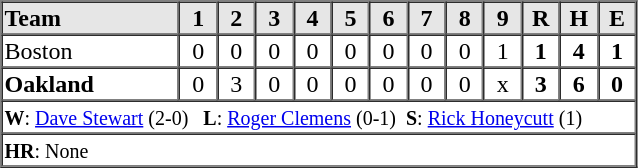<table border=1 cellspacing=0 width=425 style="margin-left:3em;">
<tr style="text-align:center; background-color:#e6e6e6;">
<th align=left width=28%>Team</th>
<th width=6%>1</th>
<th width=6%>2</th>
<th width=6%>3</th>
<th width=6%>4</th>
<th width=6%>5</th>
<th width=6%>6</th>
<th width=6%>7</th>
<th width=6%>8</th>
<th width=6%>9</th>
<th width=6%>R</th>
<th width=6%>H</th>
<th width=6%>E</th>
</tr>
<tr style="text-align:center;">
<td align=left>Boston</td>
<td>0</td>
<td>0</td>
<td>0</td>
<td>0</td>
<td>0</td>
<td>0</td>
<td>0</td>
<td>0</td>
<td>1</td>
<td><strong>1</strong></td>
<td><strong>4</strong></td>
<td><strong>1</strong></td>
</tr>
<tr style="text-align:center;">
<td align=left><strong>Oakland</strong></td>
<td>0</td>
<td>3</td>
<td>0</td>
<td>0</td>
<td>0</td>
<td>0</td>
<td>0</td>
<td>0</td>
<td>x</td>
<td><strong>3</strong></td>
<td><strong>6</strong></td>
<td><strong>0</strong></td>
</tr>
<tr style="text-align:left;">
<td colspan=13><small><strong>W</strong>: <a href='#'>Dave Stewart</a> (2-0)   <strong>L</strong>: <a href='#'>Roger Clemens</a> (0-1)  <strong>S</strong>: <a href='#'>Rick Honeycutt</a> (1)</small></td>
</tr>
<tr style="text-align:left;">
<td colspan=13><small><strong>HR</strong>: None</small></td>
</tr>
</table>
